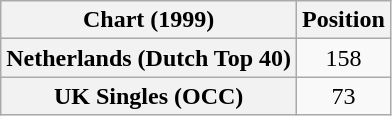<table class="wikitable plainrowheaders" style="text-align:center">
<tr>
<th>Chart (1999)</th>
<th>Position</th>
</tr>
<tr>
<th scope="row">Netherlands (Dutch Top 40)</th>
<td>158</td>
</tr>
<tr>
<th scope="row">UK Singles (OCC)</th>
<td>73</td>
</tr>
</table>
